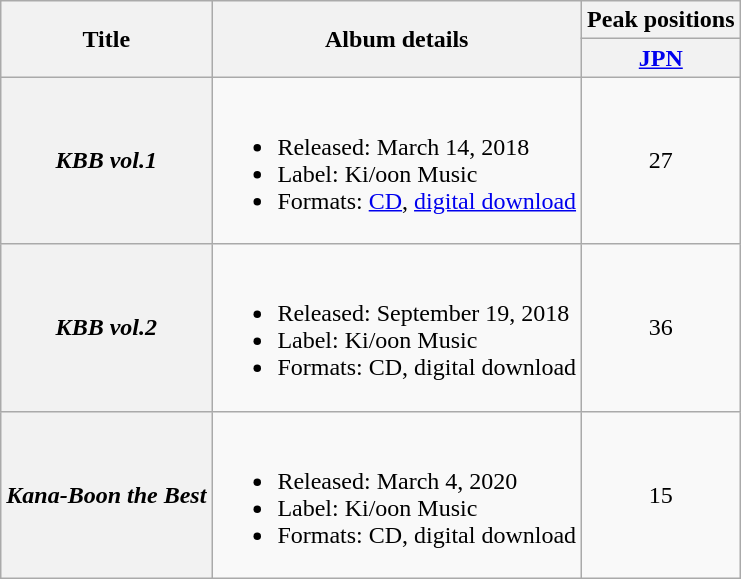<table class="wikitable plainrowheaders">
<tr>
<th scope="col" rowspan="2">Title</th>
<th scope="col" rowspan="2">Album details</th>
<th scope="col" colspan="1">Peak positions</th>
</tr>
<tr>
<th scope="col"><a href='#'>JPN</a><br></th>
</tr>
<tr>
<th scope="row"><em>KBB vol.1</em></th>
<td><br><ul><li>Released: March 14, 2018</li><li>Label: Ki/oon Music</li><li>Formats: <a href='#'>CD</a>, <a href='#'>digital download</a></li></ul></td>
<td align="center">27</td>
</tr>
<tr>
<th scope="row"><em>KBB vol.2</em></th>
<td><br><ul><li>Released: September 19, 2018</li><li>Label: Ki/oon Music</li><li>Formats: CD, digital download</li></ul></td>
<td align="center">36</td>
</tr>
<tr>
<th scope="row"><em>Kana-Boon the Best</em></th>
<td><br><ul><li>Released: March 4, 2020</li><li>Label: Ki/oon Music</li><li>Formats: CD, digital download</li></ul></td>
<td align="center">15</td>
</tr>
</table>
